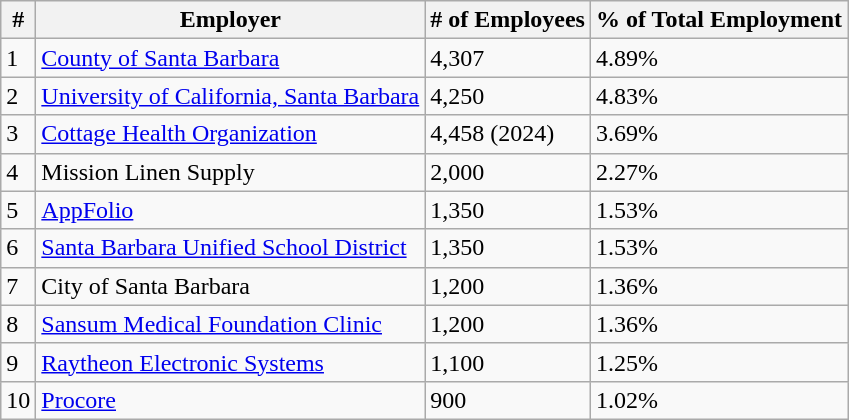<table class="wikitable sortable">
<tr>
<th>#</th>
<th>Employer</th>
<th># of Employees</th>
<th>% of Total Employment</th>
</tr>
<tr>
<td>1</td>
<td><a href='#'>County of Santa Barbara</a></td>
<td>4,307</td>
<td>4.89%</td>
</tr>
<tr>
<td>2</td>
<td><a href='#'>University of California, Santa Barbara</a></td>
<td>4,250</td>
<td>4.83%</td>
</tr>
<tr>
<td>3</td>
<td><a href='#'>Cottage Health Organization</a></td>
<td>4,458 (2024)</td>
<td>3.69%</td>
</tr>
<tr>
<td>4</td>
<td>Mission Linen Supply</td>
<td>2,000</td>
<td>2.27%</td>
</tr>
<tr>
<td>5</td>
<td><a href='#'>AppFolio</a></td>
<td>1,350</td>
<td>1.53%</td>
</tr>
<tr>
<td>6</td>
<td><a href='#'>Santa Barbara Unified School District</a></td>
<td>1,350</td>
<td>1.53%</td>
</tr>
<tr>
<td>7</td>
<td>City of Santa Barbara</td>
<td>1,200</td>
<td>1.36%</td>
</tr>
<tr>
<td>8</td>
<td><a href='#'>Sansum Medical Foundation Clinic</a></td>
<td>1,200</td>
<td>1.36%</td>
</tr>
<tr>
<td>9</td>
<td><a href='#'>Raytheon Electronic Systems</a></td>
<td>1,100</td>
<td>1.25%</td>
</tr>
<tr>
<td>10</td>
<td><a href='#'>Procore</a></td>
<td>900</td>
<td>1.02%</td>
</tr>
</table>
